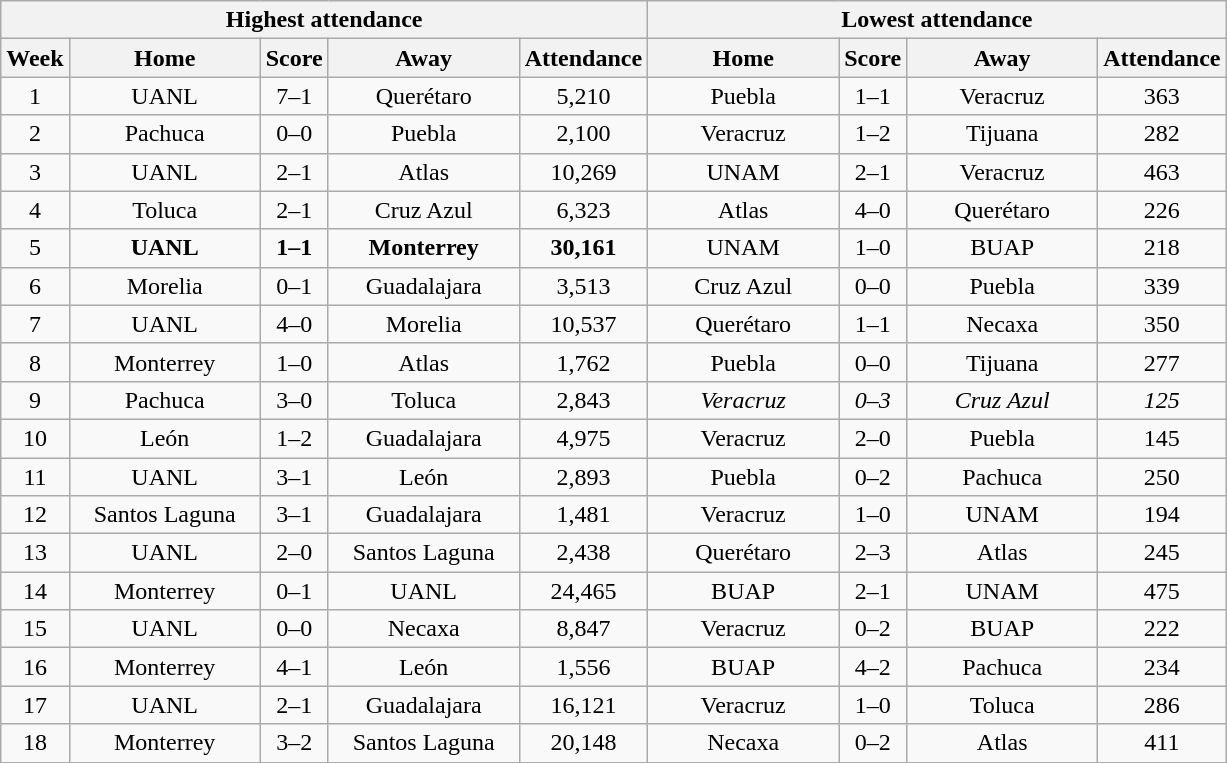<table class="wikitable" style="text-align:center">
<tr>
<th colspan=5>Highest attendance</th>
<th colspan=4>Lowest attendance</th>
</tr>
<tr>
<th>Week</th>
<th class="unsortable" width=120>Home</th>
<th>Score</th>
<th class="unsortable" width=120>Away</th>
<th>Attendance</th>
<th class="unsortable" width=120>Home</th>
<th>Score</th>
<th class="unsortable" width=120>Away</th>
<th>Attendance</th>
</tr>
<tr>
<td>1</td>
<td>UANL</td>
<td>7–1</td>
<td>Querétaro</td>
<td>5,210</td>
<td>Puebla</td>
<td>1–1</td>
<td>Veracruz</td>
<td>363</td>
</tr>
<tr>
<td>2</td>
<td>Pachuca</td>
<td>0–0</td>
<td>Puebla</td>
<td>2,100</td>
<td>Veracruz</td>
<td>1–2</td>
<td>Tijuana</td>
<td>282</td>
</tr>
<tr>
<td>3</td>
<td>UANL</td>
<td>2–1</td>
<td>Atlas</td>
<td>10,269</td>
<td>UNAM</td>
<td>2–1</td>
<td>Veracruz</td>
<td>463</td>
</tr>
<tr>
<td>4</td>
<td>Toluca</td>
<td>2–1</td>
<td>Cruz Azul</td>
<td>6,323</td>
<td>Atlas</td>
<td>4–0</td>
<td>Querétaro</td>
<td>226</td>
</tr>
<tr>
<td>5</td>
<td><strong>UANL</strong></td>
<td><strong>1–1</strong></td>
<td><strong>Monterrey</strong></td>
<td><strong>30,161</strong></td>
<td>UNAM</td>
<td>1–0</td>
<td>BUAP</td>
<td>218</td>
</tr>
<tr>
<td>6</td>
<td>Morelia</td>
<td>0–1</td>
<td>Guadalajara</td>
<td>3,513</td>
<td>Cruz Azul</td>
<td>0–0</td>
<td>Puebla</td>
<td>339</td>
</tr>
<tr>
<td>7</td>
<td>UANL</td>
<td>4–0</td>
<td>Morelia</td>
<td>10,537</td>
<td>Querétaro</td>
<td>1–1</td>
<td>Necaxa</td>
<td>350</td>
</tr>
<tr>
<td>8</td>
<td>Monterrey</td>
<td>1–0</td>
<td>Atlas</td>
<td>1,762</td>
<td>Puebla</td>
<td>0–0</td>
<td>Tijuana</td>
<td>277</td>
</tr>
<tr>
<td>9</td>
<td>Pachuca</td>
<td>3–0</td>
<td>Toluca</td>
<td>2,843</td>
<td><em>Veracruz</em></td>
<td><em>0–3</em></td>
<td><em>Cruz Azul</em></td>
<td><em>125</em></td>
</tr>
<tr>
<td>10</td>
<td>León</td>
<td>1–2</td>
<td>Guadalajara</td>
<td>4,975</td>
<td>Veracruz</td>
<td>2–0</td>
<td>Puebla</td>
<td>145</td>
</tr>
<tr>
<td>11</td>
<td>UANL</td>
<td>3–1</td>
<td>León</td>
<td>2,893</td>
<td>Puebla</td>
<td>0–2</td>
<td>Pachuca</td>
<td>250</td>
</tr>
<tr>
<td>12</td>
<td>Santos Laguna</td>
<td>3–1</td>
<td>Guadalajara</td>
<td>1,481</td>
<td>Veracruz</td>
<td>1–0</td>
<td>UNAM</td>
<td>194</td>
</tr>
<tr>
<td>13</td>
<td>UANL</td>
<td>2–0</td>
<td>Santos Laguna</td>
<td>2,438</td>
<td>Querétaro</td>
<td>2–3</td>
<td>Atlas</td>
<td>245</td>
</tr>
<tr>
<td>14</td>
<td>Monterrey</td>
<td>0–1</td>
<td>UANL</td>
<td>24,465</td>
<td>BUAP</td>
<td>2–1</td>
<td>UNAM</td>
<td>475</td>
</tr>
<tr>
<td>15</td>
<td>UANL</td>
<td>0–0</td>
<td>Necaxa</td>
<td>8,847</td>
<td>Veracruz</td>
<td>0–2</td>
<td>BUAP</td>
<td>222</td>
</tr>
<tr>
<td>16</td>
<td>Monterrey</td>
<td>4–1</td>
<td>León</td>
<td>1,556</td>
<td>BUAP</td>
<td>4–2</td>
<td>Pachuca</td>
<td>234</td>
</tr>
<tr>
<td>17</td>
<td>UANL</td>
<td>2–1</td>
<td>Guadalajara</td>
<td>16,121</td>
<td>Veracruz</td>
<td>1–0</td>
<td>Toluca</td>
<td>286</td>
</tr>
<tr>
<td>18</td>
<td>Monterrey</td>
<td>3–2</td>
<td>Santos Laguna</td>
<td>20,148</td>
<td>Necaxa</td>
<td>0–2</td>
<td>Atlas</td>
<td>411</td>
</tr>
</table>
